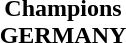<table cellspacing=0 width=100%>
<tr>
<td align=center></td>
</tr>
<tr>
<td align=center><strong>Champions<br>GERMANY</strong></td>
</tr>
</table>
